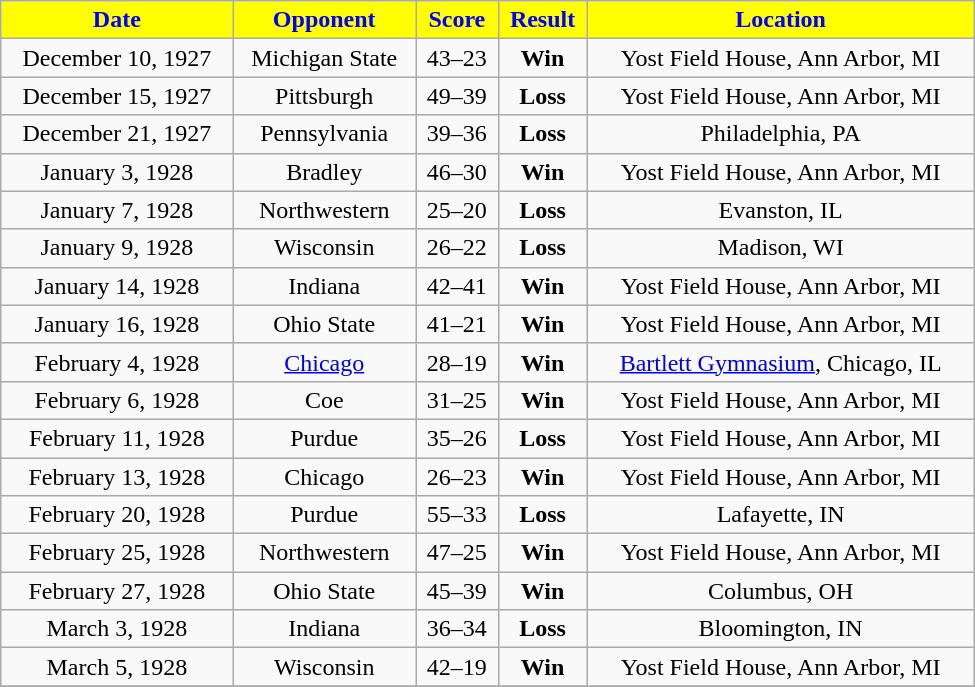<table class="wikitable" width="650">
<tr align="center"  style="background:yellow;color:blue;">
<td><strong>Date</strong></td>
<td><strong>Opponent</strong></td>
<td><strong>Score</strong></td>
<td><strong>Result</strong></td>
<td><strong>Location</strong></td>
</tr>
<tr align="center" bgcolor="">
<td>December 10, 1927</td>
<td>Michigan State</td>
<td>43–23</td>
<td><strong>Win</strong></td>
<td>Yost Field House, Ann Arbor, MI</td>
</tr>
<tr align="center" bgcolor="">
<td>December 15, 1927</td>
<td>Pittsburgh</td>
<td>49–39</td>
<td><strong>Loss</strong></td>
<td>Yost Field House, Ann Arbor, MI</td>
</tr>
<tr align="center" bgcolor="">
<td>December 21, 1927</td>
<td>Pennsylvania</td>
<td>39–36</td>
<td><strong>Loss</strong></td>
<td>Philadelphia, PA</td>
</tr>
<tr align="center" bgcolor="">
<td>January 3, 1928</td>
<td>Bradley</td>
<td>46–30</td>
<td><strong>Win</strong></td>
<td>Yost Field House, Ann Arbor, MI</td>
</tr>
<tr align="center" bgcolor="">
<td>January 7, 1928</td>
<td>Northwestern</td>
<td>25–20</td>
<td><strong>Loss</strong></td>
<td>Evanston, IL</td>
</tr>
<tr align="center" bgcolor="">
<td>January 9, 1928</td>
<td>Wisconsin</td>
<td>26–22</td>
<td><strong>Loss</strong></td>
<td>Madison, WI</td>
</tr>
<tr align="center" bgcolor="">
<td>January 14, 1928</td>
<td>Indiana</td>
<td>42–41</td>
<td><strong>Win</strong></td>
<td>Yost Field House, Ann Arbor, MI</td>
</tr>
<tr align="center" bgcolor="">
<td>January 16, 1928</td>
<td>Ohio State</td>
<td>41–21</td>
<td><strong>Win</strong></td>
<td>Yost Field House, Ann Arbor, MI</td>
</tr>
<tr align="center" bgcolor="">
<td>February 4, 1928</td>
<td><a href='#'>Chicago</a></td>
<td>28–19</td>
<td><strong>Win</strong></td>
<td><a href='#'>Bartlett Gymnasium</a>, Chicago, IL</td>
</tr>
<tr align="center" bgcolor="">
<td>February 6, 1928</td>
<td>Coe</td>
<td>31–25</td>
<td><strong>Win</strong></td>
<td>Yost Field House, Ann Arbor, MI</td>
</tr>
<tr align="center" bgcolor="">
<td>February 11, 1928</td>
<td>Purdue</td>
<td>35–26</td>
<td><strong>Loss</strong></td>
<td>Yost Field House, Ann Arbor, MI</td>
</tr>
<tr align="center" bgcolor="">
<td>February 13, 1928</td>
<td>Chicago</td>
<td>26–23</td>
<td><strong>Win</strong></td>
<td>Yost Field House, Ann Arbor, MI</td>
</tr>
<tr align="center" bgcolor="">
<td>February 20, 1928</td>
<td>Purdue</td>
<td>55–33</td>
<td><strong>Loss</strong></td>
<td>Lafayette, IN</td>
</tr>
<tr align="center" bgcolor="">
<td>February 25, 1928</td>
<td>Northwestern</td>
<td>47–25</td>
<td><strong>Win</strong></td>
<td>Yost Field House, Ann Arbor, MI</td>
</tr>
<tr align="center" bgcolor="">
<td>February 27, 1928</td>
<td>Ohio State</td>
<td>45–39</td>
<td><strong>Win</strong></td>
<td>Columbus, OH</td>
</tr>
<tr align="center" bgcolor="">
<td>March 3, 1928</td>
<td>Indiana</td>
<td>36–34</td>
<td><strong>Loss</strong></td>
<td>Bloomington, IN</td>
</tr>
<tr align="center" bgcolor="">
<td>March 5, 1928</td>
<td>Wisconsin</td>
<td>42–19</td>
<td><strong>Win</strong></td>
<td>Yost Field House, Ann Arbor, MI</td>
</tr>
<tr align="center" bgcolor="">
</tr>
</table>
